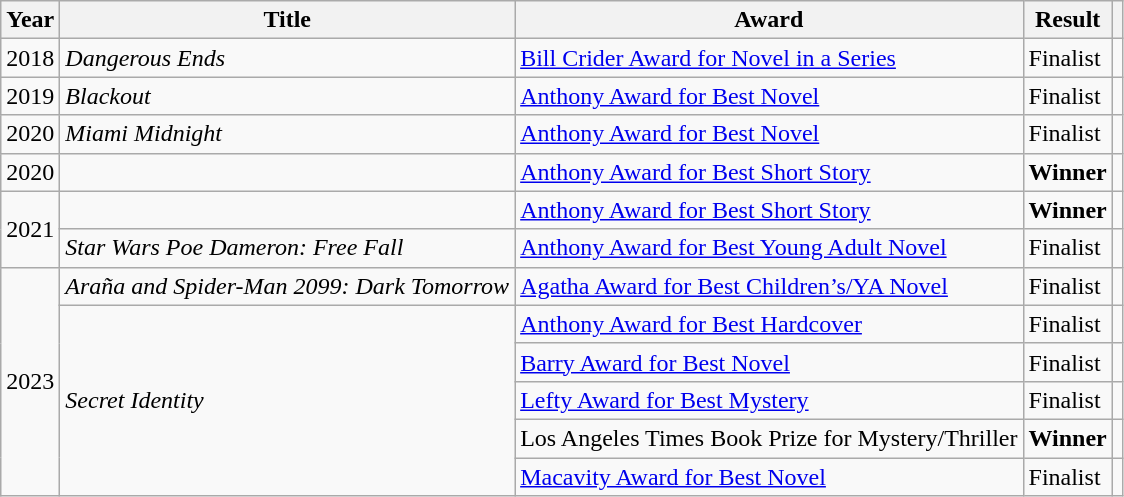<table class="wikitable sortable mw-collapsible">
<tr>
<th>Year</th>
<th>Title</th>
<th>Award</th>
<th>Result</th>
<th></th>
</tr>
<tr>
<td>2018</td>
<td><em>Dangerous Ends</em></td>
<td><a href='#'>Bill Crider Award for Novel in a Series</a></td>
<td>Finalist</td>
<td></td>
</tr>
<tr>
<td>2019</td>
<td><em>Blackout</em></td>
<td><a href='#'>Anthony Award for Best Novel</a></td>
<td>Finalist</td>
<td></td>
</tr>
<tr>
<td>2020</td>
<td><em>Miami Midnight</em></td>
<td><a href='#'>Anthony Award for Best Novel</a></td>
<td>Finalist</td>
<td></td>
</tr>
<tr>
<td>2020</td>
<td></td>
<td><a href='#'>Anthony Award for Best Short Story</a></td>
<td><strong>Winner</strong></td>
<td></td>
</tr>
<tr>
<td rowspan="2">2021</td>
<td></td>
<td><a href='#'>Anthony Award for Best Short Story</a></td>
<td><strong>Winner</strong></td>
<td></td>
</tr>
<tr>
<td><em>Star Wars Poe Dameron: Free Fall</em></td>
<td><a href='#'>Anthony Award for Best Young Adult Novel</a></td>
<td>Finalist</td>
<td></td>
</tr>
<tr>
<td rowspan="6">2023</td>
<td><em>Araña and Spider-Man 2099: Dark Tomorrow</em></td>
<td><a href='#'>Agatha Award for Best Children’s/YA Novel</a></td>
<td>Finalist</td>
<td></td>
</tr>
<tr>
<td rowspan="5"><em>Secret Identity</em></td>
<td><a href='#'>Anthony Award for Best Hardcover</a></td>
<td>Finalist</td>
<td></td>
</tr>
<tr>
<td><a href='#'>Barry Award for Best Novel</a></td>
<td>Finalist</td>
<td></td>
</tr>
<tr>
<td><a href='#'>Lefty Award for Best Mystery</a></td>
<td>Finalist</td>
<td></td>
</tr>
<tr>
<td>Los Angeles Times Book Prize for Mystery/Thriller</td>
<td><strong>Winner</strong></td>
<td></td>
</tr>
<tr>
<td><a href='#'>Macavity Award for Best Novel</a></td>
<td>Finalist</td>
<td></td>
</tr>
</table>
